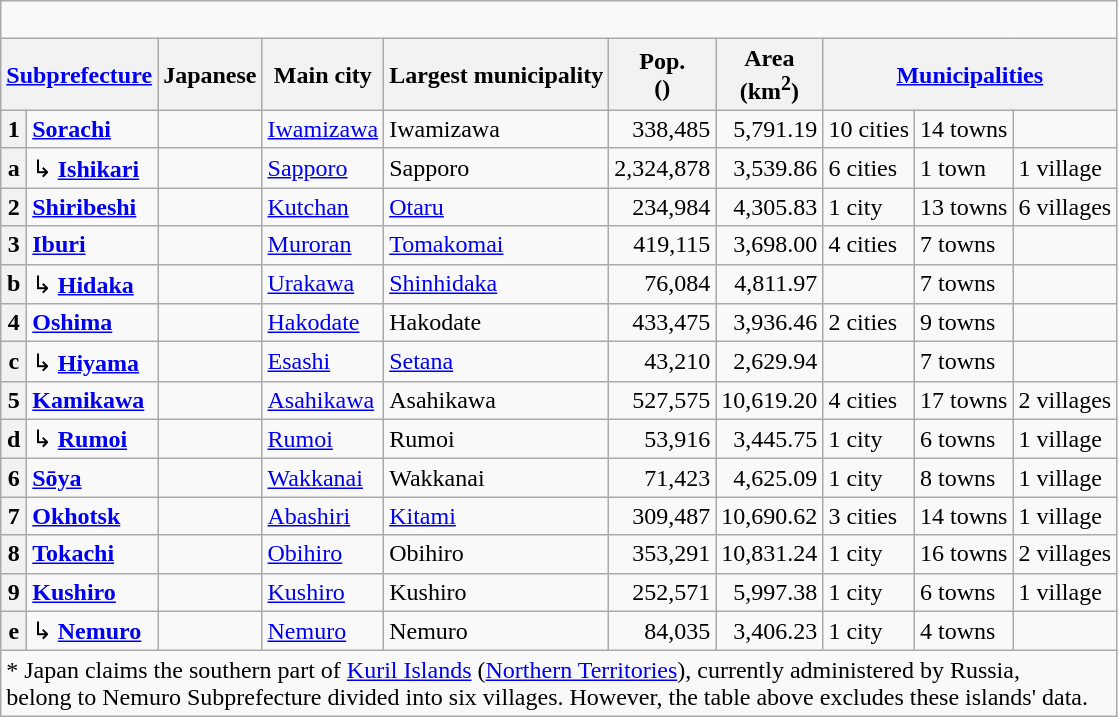<table class="wikitable">
<tr>
<td colspan="10" style="text-align: center; padding-left: 18%"><br>















</td>
</tr>
<tr>
<th colspan="2"><a href='#'>Subprefecture</a></th>
<th>Japanese</th>
<th>Main city</th>
<th>Largest municipality</th>
<th>Pop.<br>()</th>
<th>Area<br>(km<sup>2</sup>)</th>
<th colspan=3><a href='#'>Municipalities</a></th>
</tr>
<tr>
<th>1</th>
<td><strong><a href='#'>Sorachi</a></strong></td>
<td></td>
<td><a href='#'>Iwamizawa</a></td>
<td>Iwamizawa</td>
<td align=right>338,485</td>
<td align=right>5,791.19</td>
<td>10 cities</td>
<td>14 towns</td>
<td></td>
</tr>
<tr>
<th>a</th>
<td>↳ <strong><a href='#'>Ishikari</a></strong></td>
<td></td>
<td><a href='#'>Sapporo</a></td>
<td>Sapporo</td>
<td align=right>2,324,878</td>
<td align=right>3,539.86</td>
<td>6 cities</td>
<td>1 town</td>
<td>1 village</td>
</tr>
<tr>
<th>2</th>
<td><strong><a href='#'>Shiribeshi</a></strong></td>
<td></td>
<td><a href='#'>Kutchan</a></td>
<td><a href='#'>Otaru</a></td>
<td align=right>234,984</td>
<td align=right>4,305.83</td>
<td>1 city</td>
<td>13 towns</td>
<td>6 villages</td>
</tr>
<tr>
<th>3</th>
<td><strong><a href='#'>Iburi</a></strong></td>
<td></td>
<td><a href='#'>Muroran</a></td>
<td><a href='#'>Tomakomai</a></td>
<td align=right>419,115</td>
<td align=right>3,698.00</td>
<td>4 cities</td>
<td>7 towns</td>
<td></td>
</tr>
<tr>
<th>b</th>
<td>↳ <strong><a href='#'>Hidaka</a></strong></td>
<td></td>
<td><a href='#'>Urakawa</a></td>
<td><a href='#'>Shinhidaka</a></td>
<td align=right>76,084</td>
<td align=right>4,811.97</td>
<td></td>
<td>7 towns</td>
<td></td>
</tr>
<tr>
<th>4</th>
<td><strong><a href='#'>Oshima</a></strong></td>
<td></td>
<td><a href='#'>Hakodate</a></td>
<td>Hakodate</td>
<td align=right>433,475</td>
<td align=right>3,936.46</td>
<td>2 cities</td>
<td>9 towns</td>
<td></td>
</tr>
<tr>
<th>c</th>
<td>↳ <strong><a href='#'>Hiyama</a></strong></td>
<td></td>
<td><a href='#'>Esashi</a></td>
<td><a href='#'>Setana</a></td>
<td align=right>43,210</td>
<td align=right>2,629.94</td>
<td></td>
<td>7 towns</td>
<td></td>
</tr>
<tr>
<th>5</th>
<td><strong><a href='#'>Kamikawa</a></strong></td>
<td></td>
<td><a href='#'>Asahikawa</a></td>
<td>Asahikawa</td>
<td align=right>527,575</td>
<td align=right>10,619.20</td>
<td>4 cities</td>
<td>17 towns</td>
<td>2 villages</td>
</tr>
<tr>
<th>d</th>
<td>↳ <strong><a href='#'>Rumoi</a></strong></td>
<td></td>
<td><a href='#'>Rumoi</a></td>
<td>Rumoi</td>
<td align=right>53,916</td>
<td align=right>3,445.75</td>
<td>1 city</td>
<td>6 towns</td>
<td>1 village</td>
</tr>
<tr>
<th>6</th>
<td><strong><a href='#'>Sōya</a></strong></td>
<td></td>
<td><a href='#'>Wakkanai</a></td>
<td>Wakkanai</td>
<td align=right>71,423</td>
<td align=right>4,625.09</td>
<td>1 city</td>
<td>8 towns</td>
<td>1 village</td>
</tr>
<tr>
<th>7</th>
<td><strong><a href='#'>Okhotsk</a></strong></td>
<td></td>
<td><a href='#'>Abashiri</a></td>
<td><a href='#'>Kitami</a></td>
<td align=right>309,487</td>
<td align=right>10,690.62</td>
<td>3 cities</td>
<td>14 towns</td>
<td>1 village</td>
</tr>
<tr>
<th>8</th>
<td><strong><a href='#'>Tokachi</a></strong></td>
<td></td>
<td><a href='#'>Obihiro</a></td>
<td>Obihiro</td>
<td align=right>353,291</td>
<td align=right>10,831.24</td>
<td>1 city</td>
<td>16 towns</td>
<td>2 villages</td>
</tr>
<tr>
<th>9</th>
<td><strong><a href='#'>Kushiro</a></strong></td>
<td></td>
<td><a href='#'>Kushiro</a></td>
<td>Kushiro</td>
<td align=right>252,571</td>
<td align=right>5,997.38</td>
<td>1 city</td>
<td>6 towns</td>
<td>1 village</td>
</tr>
<tr>
<th>e</th>
<td>↳ <strong><a href='#'>Nemuro</a></strong></td>
<td></td>
<td><a href='#'>Nemuro</a></td>
<td>Nemuro</td>
<td align=right>84,035</td>
<td align=right>3,406.23</td>
<td>1 city</td>
<td>4 towns</td>
<td></td>
</tr>
<tr>
<td colspan="10">* Japan claims the southern part of <a href='#'>Kuril Islands</a> (<a href='#'>Northern Territories</a>), currently administered by Russia,<br>belong to Nemuro Subprefecture divided into six villages. However, the table above excludes these islands' data.</td>
</tr>
</table>
